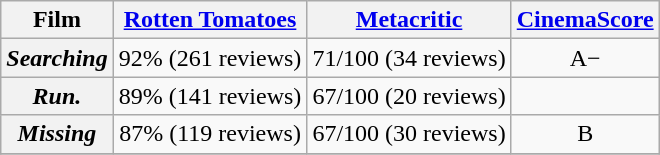<table class="wikitable" style="text-align:center; width=70%;">
<tr>
<th>Film</th>
<th><a href='#'>Rotten Tomatoes</a></th>
<th><a href='#'>Metacritic</a></th>
<th><a href='#'>CinemaScore</a></th>
</tr>
<tr>
<th scope="row"><em>Searching</em></th>
<td>92% (261 reviews)</td>
<td>71/100 (34 reviews)</td>
<td>A−</td>
</tr>
<tr>
<th scope="row"><em>Run.</em></th>
<td>89% (141 reviews)</td>
<td>67/100 (20 reviews)</td>
<td></td>
</tr>
<tr>
<th scope="row"><em>Missing</em></th>
<td>87% (119 reviews)</td>
<td>67/100 (30 reviews)</td>
<td>B</td>
</tr>
<tr>
</tr>
</table>
